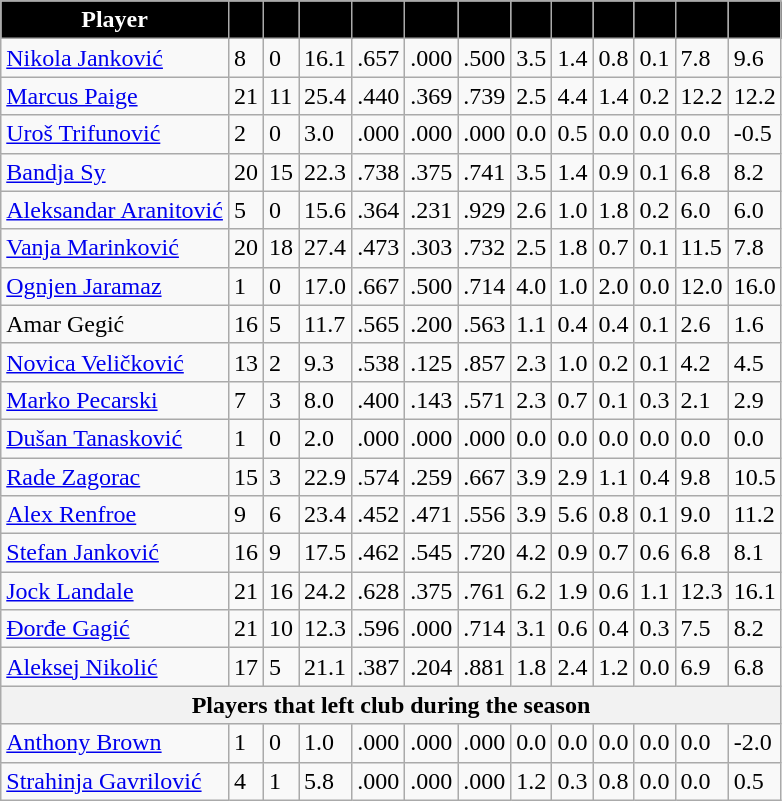<table class="wikitable sortable">
<tr>
<th style="background:#000000; color:white; text-align:center;">Player</th>
<th style="background:#000000; color:white; text-align:center;"></th>
<th style="background:#000000; color:white; text-align:center;"></th>
<th style="background:#000000; color:white; text-align:center;"></th>
<th style="background:#000000; color:white; text-align:center;"></th>
<th style="background:#000000; color:white; text-align:center;"></th>
<th style="background:#000000; color:white; text-align:center;"></th>
<th style="background:#000000; color:white; text-align:center;"></th>
<th style="background:#000000; color:white; text-align:center;"></th>
<th style="background:#000000; color:white; text-align:center;"></th>
<th style="background:#000000; color:white; text-align:center;"></th>
<th style="background:#000000; color:white; text-align:center;"></th>
<th style="background:#000000; color:white; text-align:center;"></th>
</tr>
<tr>
<td><a href='#'>Nikola Janković</a></td>
<td>8</td>
<td>0</td>
<td>16.1</td>
<td>.657</td>
<td>.000</td>
<td>.500</td>
<td>3.5</td>
<td>1.4</td>
<td>0.8</td>
<td>0.1</td>
<td>7.8</td>
<td>9.6</td>
</tr>
<tr>
<td><a href='#'>Marcus Paige</a></td>
<td>21</td>
<td>11</td>
<td>25.4</td>
<td>.440</td>
<td>.369</td>
<td>.739</td>
<td>2.5</td>
<td>4.4</td>
<td>1.4</td>
<td>0.2</td>
<td>12.2</td>
<td>12.2</td>
</tr>
<tr>
<td><a href='#'>Uroš Trifunović</a></td>
<td>2</td>
<td>0</td>
<td>3.0</td>
<td>.000</td>
<td>.000</td>
<td>.000</td>
<td>0.0</td>
<td>0.5</td>
<td>0.0</td>
<td>0.0</td>
<td>0.0</td>
<td>-0.5</td>
</tr>
<tr>
<td><a href='#'>Bandja Sy</a></td>
<td>20</td>
<td>15</td>
<td>22.3</td>
<td>.738</td>
<td>.375</td>
<td>.741</td>
<td>3.5</td>
<td>1.4</td>
<td>0.9</td>
<td>0.1</td>
<td>6.8</td>
<td>8.2</td>
</tr>
<tr>
<td><a href='#'>Aleksandar Aranitović</a></td>
<td>5</td>
<td>0</td>
<td>15.6</td>
<td>.364</td>
<td>.231</td>
<td>.929</td>
<td>2.6</td>
<td>1.0</td>
<td>1.8</td>
<td>0.2</td>
<td>6.0</td>
<td>6.0</td>
</tr>
<tr>
<td><a href='#'>Vanja Marinković</a></td>
<td>20</td>
<td>18</td>
<td>27.4</td>
<td>.473</td>
<td>.303</td>
<td>.732</td>
<td>2.5</td>
<td>1.8</td>
<td>0.7</td>
<td>0.1</td>
<td>11.5</td>
<td>7.8</td>
</tr>
<tr>
<td><a href='#'>Ognjen Jaramaz</a></td>
<td>1</td>
<td>0</td>
<td>17.0</td>
<td>.667</td>
<td>.500</td>
<td>.714</td>
<td>4.0</td>
<td>1.0</td>
<td>2.0</td>
<td>0.0</td>
<td>12.0</td>
<td>16.0</td>
</tr>
<tr>
<td>Amar Gegić</td>
<td>16</td>
<td>5</td>
<td>11.7</td>
<td>.565</td>
<td>.200</td>
<td>.563</td>
<td>1.1</td>
<td>0.4</td>
<td>0.4</td>
<td>0.1</td>
<td>2.6</td>
<td>1.6</td>
</tr>
<tr>
<td><a href='#'>Novica Veličković</a></td>
<td>13</td>
<td>2</td>
<td>9.3</td>
<td>.538</td>
<td>.125</td>
<td>.857</td>
<td>2.3</td>
<td>1.0</td>
<td>0.2</td>
<td>0.1</td>
<td>4.2</td>
<td>4.5</td>
</tr>
<tr>
<td><a href='#'>Marko Pecarski</a></td>
<td>7</td>
<td>3</td>
<td>8.0</td>
<td>.400</td>
<td>.143</td>
<td>.571</td>
<td>2.3</td>
<td>0.7</td>
<td>0.1</td>
<td>0.3</td>
<td>2.1</td>
<td>2.9</td>
</tr>
<tr>
<td><a href='#'>Dušan Tanasković</a></td>
<td>1</td>
<td>0</td>
<td>2.0</td>
<td>.000</td>
<td>.000</td>
<td>.000</td>
<td>0.0</td>
<td>0.0</td>
<td>0.0</td>
<td>0.0</td>
<td>0.0</td>
<td>0.0</td>
</tr>
<tr>
<td><a href='#'>Rade Zagorac</a></td>
<td>15</td>
<td>3</td>
<td>22.9</td>
<td>.574</td>
<td>.259</td>
<td>.667</td>
<td>3.9</td>
<td>2.9</td>
<td>1.1</td>
<td>0.4</td>
<td>9.8</td>
<td>10.5</td>
</tr>
<tr>
<td><a href='#'>Alex Renfroe</a></td>
<td>9</td>
<td>6</td>
<td>23.4</td>
<td>.452</td>
<td>.471</td>
<td>.556</td>
<td>3.9</td>
<td>5.6</td>
<td>0.8</td>
<td>0.1</td>
<td>9.0</td>
<td>11.2</td>
</tr>
<tr>
<td><a href='#'>Stefan Janković</a></td>
<td>16</td>
<td>9</td>
<td>17.5</td>
<td>.462</td>
<td>.545</td>
<td>.720</td>
<td>4.2</td>
<td>0.9</td>
<td>0.7</td>
<td>0.6</td>
<td>6.8</td>
<td>8.1</td>
</tr>
<tr>
<td><a href='#'>Jock Landale</a></td>
<td>21</td>
<td>16</td>
<td>24.2</td>
<td>.628</td>
<td>.375</td>
<td>.761</td>
<td>6.2</td>
<td>1.9</td>
<td>0.6</td>
<td>1.1</td>
<td>12.3</td>
<td>16.1</td>
</tr>
<tr>
<td><a href='#'>Đorđe Gagić</a></td>
<td>21</td>
<td>10</td>
<td>12.3</td>
<td>.596</td>
<td>.000</td>
<td>.714</td>
<td>3.1</td>
<td>0.6</td>
<td>0.4</td>
<td>0.3</td>
<td>7.5</td>
<td>8.2</td>
</tr>
<tr>
<td><a href='#'>Aleksej Nikolić</a></td>
<td>17</td>
<td>5</td>
<td>21.1</td>
<td>.387</td>
<td>.204</td>
<td>.881</td>
<td>1.8</td>
<td>2.4</td>
<td>1.2</td>
<td>0.0</td>
<td>6.9</td>
<td>6.8</td>
</tr>
<tr>
<th colspan="13">Players that left club during the season</th>
</tr>
<tr>
<td><a href='#'>Anthony Brown</a></td>
<td>1</td>
<td>0</td>
<td>1.0</td>
<td>.000</td>
<td>.000</td>
<td>.000</td>
<td>0.0</td>
<td>0.0</td>
<td>0.0</td>
<td>0.0</td>
<td>0.0</td>
<td>-2.0</td>
</tr>
<tr>
<td><a href='#'>Strahinja Gavrilović</a></td>
<td>4</td>
<td>1</td>
<td>5.8</td>
<td>.000</td>
<td>.000</td>
<td>.000</td>
<td>1.2</td>
<td>0.3</td>
<td>0.8</td>
<td>0.0</td>
<td>0.0</td>
<td>0.5</td>
</tr>
</table>
